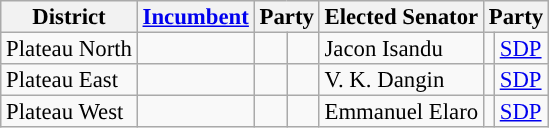<table class="sortable wikitable" style="font-size:95%;line-height:14px;">
<tr>
<th class="unsortable">District</th>
<th class="unsortable"><a href='#'>Incumbent</a></th>
<th colspan="2">Party</th>
<th class="unsortable">Elected Senator</th>
<th colspan="2">Party</th>
</tr>
<tr>
<td>Plateau North</td>
<td></td>
<td></td>
<td></td>
<td>Jacon Isandu</td>
<td style="background:"></td>
<td><a href='#'>SDP</a></td>
</tr>
<tr>
<td>Plateau East</td>
<td></td>
<td></td>
<td></td>
<td>V. K. Dangin</td>
<td style="background:"></td>
<td><a href='#'>SDP</a></td>
</tr>
<tr>
<td>Plateau West</td>
<td></td>
<td></td>
<td></td>
<td>Emmanuel Elaro</td>
<td style="background:"></td>
<td><a href='#'>SDP</a></td>
</tr>
</table>
